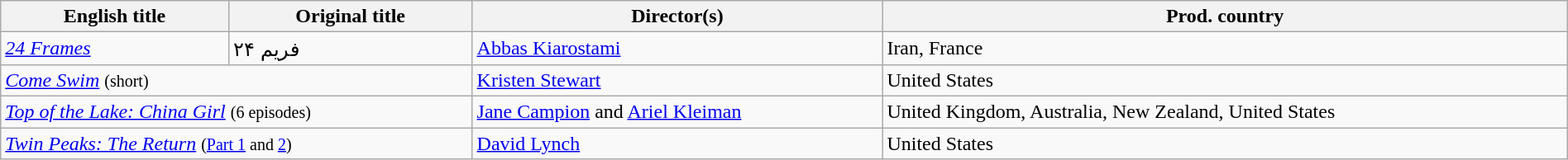<table class="wikitable" style="width:100%;" cellpadding="5">
<tr>
<th scope="col">English title</th>
<th>Original title</th>
<th scope="col">Director(s)</th>
<th scope="col">Prod. country</th>
</tr>
<tr>
<td><em><a href='#'>24 Frames</a></em></td>
<td>۲۴ فریم</td>
<td data-sort-value="Kiarostami"><a href='#'>Abbas Kiarostami</a></td>
<td>Iran, France</td>
</tr>
<tr>
<td colspan="2"><em><a href='#'>Come Swim</a></em> <small>(short)</small></td>
<td data-sort-value="Stewart"><a href='#'>Kristen Stewart</a></td>
<td>United States</td>
</tr>
<tr>
<td colspan="2"><em><a href='#'>Top of the Lake: China Girl</a></em> <small>(6 episodes)</small></td>
<td data-sort-value="Campion"><a href='#'>Jane Campion</a> and <a href='#'>Ariel Kleiman</a></td>
<td>United Kingdom, Australia, New Zealand, United States</td>
</tr>
<tr>
<td colspan="2"><em><a href='#'>Twin Peaks: The Return</a></em> <small>(<a href='#'>Part 1</a> and <a href='#'>2</a>)</small></td>
<td data-sort-value="Lynch"><a href='#'>David Lynch</a></td>
<td>United States</td>
</tr>
</table>
